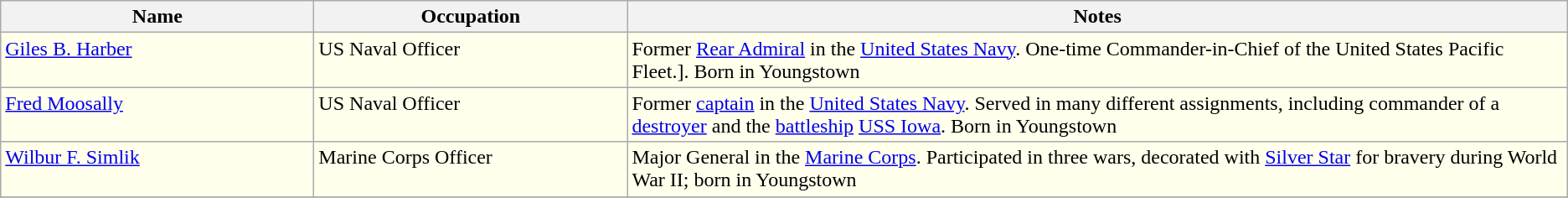<table class="wikitable sortable">
<tr align=left>
<th style="width:20%;">Name</th>
<th style="width:20%;">Occupation</th>
<th style="width:60%;">Notes</th>
</tr>
<tr style="vertical-align:top; background:#ffffec;">
<td><a href='#'>Giles B. Harber</a></td>
<td>US Naval Officer</td>
<td>Former <a href='#'>Rear Admiral</a> in the <a href='#'>United States Navy</a>. One-time Commander-in-Chief of the United States Pacific Fleet.]. Born in Youngstown</td>
</tr>
<tr style="vertical-align:top; background:#ffffec;">
<td><a href='#'>Fred Moosally</a></td>
<td>US Naval Officer</td>
<td>Former <a href='#'>captain</a> in the <a href='#'>United States Navy</a>. Served in many different assignments, including commander of a <a href='#'>destroyer</a> and the <a href='#'>battleship</a> <a href='#'>USS Iowa</a>. Born in Youngstown</td>
</tr>
<tr style="vertical-align:top; background:#ffffec;">
<td><a href='#'>Wilbur F. Simlik</a></td>
<td>Marine Corps Officer</td>
<td>Major General in the <a href='#'>Marine Corps</a>. Participated in three wars, decorated with <a href='#'>Silver Star</a> for bravery during World War II; born in Youngstown</td>
</tr>
<tr>
</tr>
</table>
